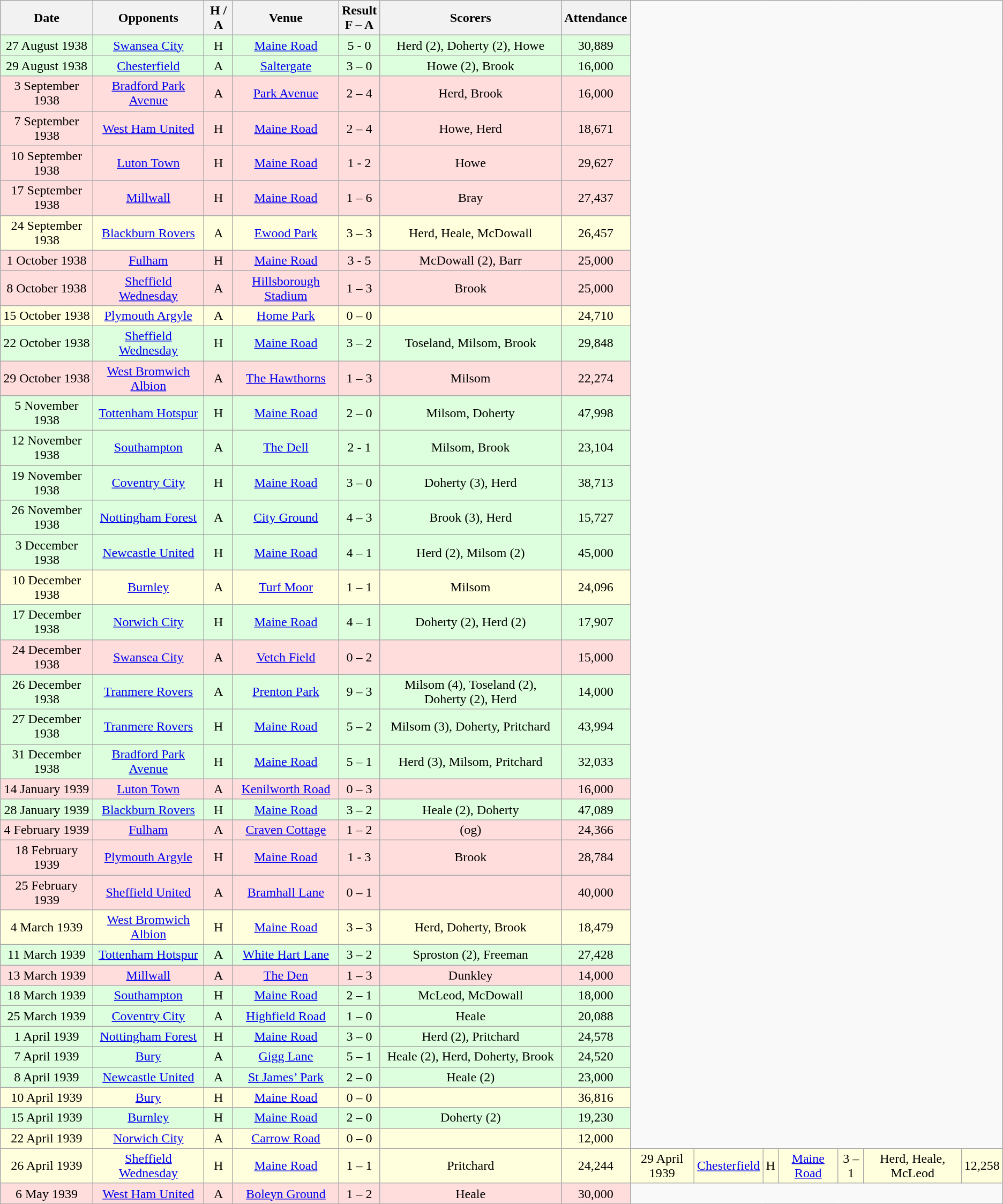<table class="wikitable" style="text-align:center">
<tr>
<th>Date</th>
<th>Opponents</th>
<th>H / A</th>
<th>Venue</th>
<th>Result<br>F – A</th>
<th>Scorers</th>
<th>Attendance</th>
</tr>
<tr bgcolor="#ddffdd">
<td>27 August 1938</td>
<td><a href='#'>Swansea City</a></td>
<td>H</td>
<td><a href='#'>Maine Road</a></td>
<td>5 - 0</td>
<td>Herd (2), Doherty (2), Howe</td>
<td>30,889</td>
</tr>
<tr bgcolor="#ddffdd">
<td>29 August 1938</td>
<td><a href='#'>Chesterfield</a></td>
<td>A</td>
<td><a href='#'>Saltergate</a></td>
<td>3 – 0</td>
<td>Howe (2), Brook</td>
<td>16,000</td>
</tr>
<tr bgcolor="#ffdddd">
<td>3 September 1938</td>
<td><a href='#'>Bradford Park Avenue</a></td>
<td>A</td>
<td><a href='#'>Park Avenue</a></td>
<td>2 – 4</td>
<td>Herd, Brook</td>
<td>16,000</td>
</tr>
<tr bgcolor="#ffdddd">
<td>7 September 1938</td>
<td><a href='#'>West Ham United</a></td>
<td>H</td>
<td><a href='#'>Maine Road</a></td>
<td>2 – 4</td>
<td>Howe, Herd</td>
<td>18,671</td>
</tr>
<tr bgcolor="#ffdddd">
<td>10 September 1938</td>
<td><a href='#'>Luton Town</a></td>
<td>H</td>
<td><a href='#'>Maine Road</a></td>
<td>1 - 2</td>
<td>Howe</td>
<td>29,627</td>
</tr>
<tr bgcolor="#ffdddd">
<td>17 September 1938</td>
<td><a href='#'>Millwall</a></td>
<td>H</td>
<td><a href='#'>Maine Road</a></td>
<td>1 – 6</td>
<td>Bray</td>
<td>27,437</td>
</tr>
<tr bgcolor="#ffffdd">
<td>24 September 1938</td>
<td><a href='#'>Blackburn Rovers</a></td>
<td>A</td>
<td><a href='#'>Ewood Park</a></td>
<td>3 – 3</td>
<td>Herd, Heale, McDowall</td>
<td>26,457</td>
</tr>
<tr bgcolor="#ffdddd">
<td>1 October 1938</td>
<td><a href='#'>Fulham</a></td>
<td>H</td>
<td><a href='#'>Maine Road</a></td>
<td>3 - 5</td>
<td>McDowall (2), Barr</td>
<td>25,000</td>
</tr>
<tr bgcolor="#ffdddd">
<td>8 October 1938</td>
<td><a href='#'>Sheffield Wednesday</a></td>
<td>A</td>
<td><a href='#'>Hillsborough Stadium</a></td>
<td>1 – 3</td>
<td>Brook</td>
<td>25,000</td>
</tr>
<tr bgcolor="#ffffdd">
<td>15 October 1938</td>
<td><a href='#'>Plymouth Argyle</a></td>
<td>A</td>
<td><a href='#'>Home Park</a></td>
<td>0 – 0</td>
<td></td>
<td>24,710</td>
</tr>
<tr bgcolor="#ddffdd">
<td>22 October 1938</td>
<td><a href='#'>Sheffield Wednesday</a></td>
<td>H</td>
<td><a href='#'>Maine Road</a></td>
<td>3 – 2</td>
<td>Toseland, Milsom, Brook</td>
<td>29,848</td>
</tr>
<tr bgcolor="#ffdddd">
<td>29 October 1938</td>
<td><a href='#'>West Bromwich Albion</a></td>
<td>A</td>
<td><a href='#'>The Hawthorns</a></td>
<td>1 – 3</td>
<td>Milsom</td>
<td>22,274</td>
</tr>
<tr bgcolor="#ddffdd">
<td>5 November 1938</td>
<td><a href='#'>Tottenham Hotspur</a></td>
<td>H</td>
<td><a href='#'>Maine Road</a></td>
<td>2 – 0</td>
<td>Milsom, Doherty</td>
<td>47,998</td>
</tr>
<tr bgcolor="#ddffdd">
<td>12 November 1938</td>
<td><a href='#'>Southampton</a></td>
<td>A</td>
<td><a href='#'>The Dell</a></td>
<td>2 - 1</td>
<td>Milsom, Brook</td>
<td>23,104</td>
</tr>
<tr bgcolor="#ddffdd">
<td>19 November 1938</td>
<td><a href='#'>Coventry City</a></td>
<td>H</td>
<td><a href='#'>Maine Road</a></td>
<td>3 – 0</td>
<td>Doherty (3), Herd</td>
<td>38,713</td>
</tr>
<tr bgcolor="#ddffdd">
<td>26 November 1938</td>
<td><a href='#'>Nottingham Forest</a></td>
<td>A</td>
<td><a href='#'>City Ground</a></td>
<td>4 – 3</td>
<td>Brook (3), Herd</td>
<td>15,727</td>
</tr>
<tr bgcolor="#ddffdd">
<td>3 December 1938</td>
<td><a href='#'>Newcastle United</a></td>
<td>H</td>
<td><a href='#'>Maine Road</a></td>
<td>4 – 1</td>
<td>Herd (2), Milsom (2)</td>
<td>45,000</td>
</tr>
<tr bgcolor="#ffffdd">
<td>10 December 1938</td>
<td><a href='#'>Burnley</a></td>
<td>A</td>
<td><a href='#'>Turf Moor</a></td>
<td>1 – 1</td>
<td>Milsom</td>
<td>24,096</td>
</tr>
<tr bgcolor="#ddffdd">
<td>17 December 1938</td>
<td><a href='#'>Norwich City</a></td>
<td>H</td>
<td><a href='#'>Maine Road</a></td>
<td>4 – 1</td>
<td>Doherty (2), Herd (2)</td>
<td>17,907</td>
</tr>
<tr bgcolor="#ffdddd">
<td>24 December 1938</td>
<td><a href='#'>Swansea City</a></td>
<td>A</td>
<td><a href='#'>Vetch Field</a></td>
<td>0 – 2</td>
<td></td>
<td>15,000</td>
</tr>
<tr bgcolor="#ddffdd">
<td>26 December 1938</td>
<td><a href='#'>Tranmere Rovers</a></td>
<td>A</td>
<td><a href='#'>Prenton Park</a></td>
<td>9 – 3</td>
<td>Milsom (4), Toseland (2), Doherty (2), Herd</td>
<td>14,000</td>
</tr>
<tr bgcolor="#ddffdd">
<td>27 December 1938</td>
<td><a href='#'>Tranmere Rovers</a></td>
<td>H</td>
<td><a href='#'>Maine Road</a></td>
<td>5 – 2</td>
<td>Milsom (3), Doherty, Pritchard</td>
<td>43,994</td>
</tr>
<tr bgcolor="#ddffdd">
<td>31 December 1938</td>
<td><a href='#'>Bradford Park Avenue</a></td>
<td>H</td>
<td><a href='#'>Maine Road</a></td>
<td>5 – 1</td>
<td>Herd (3), Milsom, Pritchard</td>
<td>32,033</td>
</tr>
<tr bgcolor="#ffdddd">
<td>14 January 1939</td>
<td><a href='#'>Luton Town</a></td>
<td>A</td>
<td><a href='#'>Kenilworth Road</a></td>
<td>0 – 3</td>
<td></td>
<td>16,000</td>
</tr>
<tr bgcolor="#ddffdd">
<td>28 January 1939</td>
<td><a href='#'>Blackburn Rovers</a></td>
<td>H</td>
<td><a href='#'>Maine Road</a></td>
<td>3 – 2</td>
<td>Heale (2), Doherty</td>
<td>47,089</td>
</tr>
<tr bgcolor="#ffdddd">
<td>4 February 1939</td>
<td><a href='#'>Fulham</a></td>
<td>A</td>
<td><a href='#'>Craven Cottage</a></td>
<td>1 – 2</td>
<td>(og)</td>
<td>24,366</td>
</tr>
<tr bgcolor="#ffdddd">
<td>18 February 1939</td>
<td><a href='#'>Plymouth Argyle</a></td>
<td>H</td>
<td><a href='#'>Maine Road</a></td>
<td>1 - 3</td>
<td>Brook</td>
<td>28,784</td>
</tr>
<tr bgcolor="#ffdddd">
<td>25 February 1939</td>
<td><a href='#'>Sheffield United</a></td>
<td>A</td>
<td><a href='#'>Bramhall Lane</a></td>
<td>0 – 1</td>
<td></td>
<td>40,000</td>
</tr>
<tr bgcolor="#ffffdd">
<td>4 March 1939</td>
<td><a href='#'>West Bromwich Albion</a></td>
<td>H</td>
<td><a href='#'>Maine Road</a></td>
<td>3 – 3</td>
<td>Herd, Doherty, Brook</td>
<td>18,479</td>
</tr>
<tr bgcolor="#ddffdd">
<td>11 March 1939</td>
<td><a href='#'>Tottenham Hotspur</a></td>
<td>A</td>
<td><a href='#'>White Hart Lane</a></td>
<td>3 – 2</td>
<td>Sproston (2), Freeman</td>
<td>27,428</td>
</tr>
<tr bgcolor="#ffdddd">
<td>13 March 1939</td>
<td><a href='#'>Millwall</a></td>
<td>A</td>
<td><a href='#'>The Den</a></td>
<td>1 – 3</td>
<td>Dunkley</td>
<td>14,000</td>
</tr>
<tr bgcolor="#ddffdd">
<td>18 March 1939</td>
<td><a href='#'>Southampton</a></td>
<td>H</td>
<td><a href='#'>Maine Road</a></td>
<td>2 – 1</td>
<td>McLeod, McDowall</td>
<td>18,000</td>
</tr>
<tr bgcolor="#ddffdd">
<td>25 March 1939</td>
<td><a href='#'>Coventry City</a></td>
<td>A</td>
<td><a href='#'>Highfield Road</a></td>
<td>1 – 0</td>
<td>Heale</td>
<td>20,088</td>
</tr>
<tr bgcolor="#ddffdd">
<td>1 April 1939</td>
<td><a href='#'>Nottingham Forest</a></td>
<td>H</td>
<td><a href='#'>Maine Road</a></td>
<td>3 – 0</td>
<td>Herd (2), Pritchard</td>
<td>24,578</td>
</tr>
<tr bgcolor="#ddffdd">
<td>7 April 1939</td>
<td><a href='#'>Bury</a></td>
<td>A</td>
<td><a href='#'>Gigg Lane</a></td>
<td>5 – 1</td>
<td>Heale (2), Herd, Doherty, Brook</td>
<td>24,520</td>
</tr>
<tr bgcolor="#ddffdd">
<td>8 April 1939</td>
<td><a href='#'>Newcastle United</a></td>
<td>A</td>
<td><a href='#'>St James’ Park</a></td>
<td>2 – 0</td>
<td>Heale (2)</td>
<td>23,000</td>
</tr>
<tr bgcolor="#ffffdd">
<td>10 April 1939</td>
<td><a href='#'>Bury</a></td>
<td>H</td>
<td><a href='#'>Maine Road</a></td>
<td>0 – 0</td>
<td></td>
<td>36,816</td>
</tr>
<tr bgcolor="#ddffdd">
<td>15 April 1939</td>
<td><a href='#'>Burnley</a></td>
<td>H</td>
<td><a href='#'>Maine Road</a></td>
<td>2 – 0</td>
<td>Doherty (2)</td>
<td>19,230</td>
</tr>
<tr bgcolor="#ffffdd">
<td>22 April 1939</td>
<td><a href='#'>Norwich City</a></td>
<td>A</td>
<td><a href='#'>Carrow Road</a></td>
<td>0 – 0</td>
<td></td>
<td>12,000</td>
</tr>
<tr bgcolor="#ffffdd">
<td>26 April 1939</td>
<td><a href='#'>Sheffield Wednesday</a></td>
<td>H</td>
<td><a href='#'>Maine Road</a></td>
<td>1 – 1</td>
<td>Pritchard</td>
<td>24,244</td>
<td>29 April 1939</td>
<td><a href='#'>Chesterfield</a></td>
<td>H</td>
<td><a href='#'>Maine Road</a></td>
<td>3 – 1</td>
<td>Herd, Heale, McLeod</td>
<td>12,258</td>
</tr>
<tr bgcolor="#ffdddd">
<td>6 May 1939</td>
<td><a href='#'>West Ham United</a></td>
<td>A</td>
<td><a href='#'>Boleyn Ground</a></td>
<td>1 – 2</td>
<td>Heale</td>
<td>30,000</td>
</tr>
</table>
